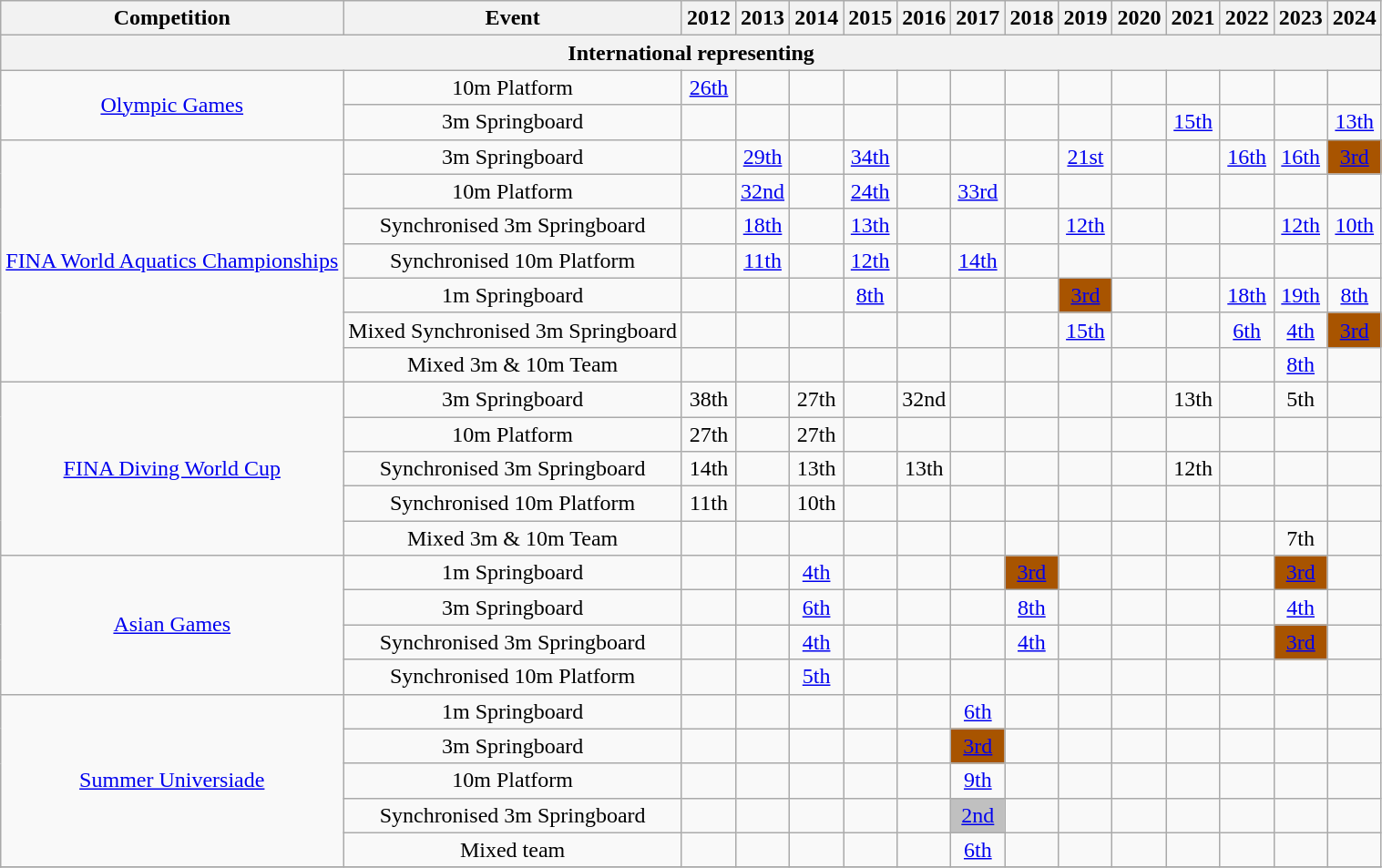<table class="wikitable" style="text-align:center;">
<tr>
<th>Competition</th>
<th>Event</th>
<th>2012</th>
<th>2013</th>
<th>2014</th>
<th>2015</th>
<th>2016</th>
<th>2017</th>
<th>2018</th>
<th>2019</th>
<th>2020</th>
<th>2021</th>
<th>2022</th>
<th>2023</th>
<th>2024</th>
</tr>
<tr>
<th colspan="15">International representing </th>
</tr>
<tr>
<td rowspan="2"><a href='#'>Olympic Games</a></td>
<td>10m Platform</td>
<td><a href='#'>26th</a></td>
<td></td>
<td></td>
<td></td>
<td></td>
<td></td>
<td></td>
<td></td>
<td></td>
<td></td>
<td></td>
<td></td>
<td></td>
</tr>
<tr>
<td>3m Springboard</td>
<td></td>
<td></td>
<td></td>
<td></td>
<td></td>
<td></td>
<td></td>
<td></td>
<td></td>
<td><a href='#'>15th</a></td>
<td></td>
<td></td>
<td><a href='#'>13th</a></td>
</tr>
<tr>
<td rowspan="7"><a href='#'>FINA World Aquatics Championships</a></td>
<td>3m Springboard</td>
<td></td>
<td><a href='#'>29th</a></td>
<td></td>
<td><a href='#'>34th</a></td>
<td></td>
<td></td>
<td></td>
<td><a href='#'>21st</a></td>
<td></td>
<td></td>
<td><a href='#'>16th</a></td>
<td><a href='#'>16th</a></td>
<td bgcolor=#a85400><a href='#'>3rd</a></td>
</tr>
<tr>
<td>10m Platform</td>
<td></td>
<td><a href='#'>32nd</a></td>
<td></td>
<td><a href='#'>24th</a></td>
<td></td>
<td><a href='#'>33rd</a></td>
<td></td>
<td></td>
<td></td>
<td></td>
<td></td>
<td></td>
<td></td>
</tr>
<tr>
<td>Synchronised 3m Springboard</td>
<td></td>
<td><a href='#'>18th</a></td>
<td></td>
<td><a href='#'>13th</a></td>
<td></td>
<td></td>
<td></td>
<td><a href='#'>12th</a></td>
<td></td>
<td></td>
<td></td>
<td><a href='#'>12th</a></td>
<td><a href='#'>10th</a></td>
</tr>
<tr>
<td>Synchronised 10m Platform</td>
<td></td>
<td><a href='#'>11th</a></td>
<td></td>
<td><a href='#'>12th</a></td>
<td></td>
<td><a href='#'>14th</a></td>
<td></td>
<td></td>
<td></td>
<td></td>
<td></td>
<td></td>
<td></td>
</tr>
<tr>
<td>1m Springboard</td>
<td></td>
<td></td>
<td></td>
<td><a href='#'>8th</a></td>
<td></td>
<td></td>
<td></td>
<td bgcolor=#a85400><a href='#'>3rd</a></td>
<td></td>
<td></td>
<td><a href='#'>18th</a></td>
<td><a href='#'>19th</a></td>
<td><a href='#'>8th</a></td>
</tr>
<tr>
<td>Mixed Synchronised 3m Springboard</td>
<td></td>
<td></td>
<td></td>
<td></td>
<td></td>
<td></td>
<td></td>
<td><a href='#'>15th</a></td>
<td></td>
<td></td>
<td><a href='#'>6th</a></td>
<td><a href='#'>4th</a></td>
<td bgcolor=#a85400><a href='#'>3rd</a></td>
</tr>
<tr>
<td>Mixed 3m & 10m Team</td>
<td></td>
<td></td>
<td></td>
<td></td>
<td></td>
<td></td>
<td></td>
<td></td>
<td></td>
<td></td>
<td></td>
<td><a href='#'>8th</a></td>
<td></td>
</tr>
<tr>
<td rowspan="5"><a href='#'>FINA Diving World Cup</a></td>
<td>3m Springboard</td>
<td>38th</td>
<td></td>
<td>27th</td>
<td></td>
<td>32nd</td>
<td></td>
<td></td>
<td></td>
<td></td>
<td>13th</td>
<td></td>
<td>5th</td>
<td></td>
</tr>
<tr>
<td>10m Platform</td>
<td>27th</td>
<td></td>
<td>27th</td>
<td></td>
<td></td>
<td></td>
<td></td>
<td></td>
<td></td>
<td></td>
<td></td>
<td></td>
<td></td>
</tr>
<tr>
<td>Synchronised 3m Springboard</td>
<td>14th</td>
<td></td>
<td>13th</td>
<td></td>
<td>13th</td>
<td></td>
<td></td>
<td></td>
<td></td>
<td>12th</td>
<td></td>
<td></td>
<td></td>
</tr>
<tr>
<td>Synchronised 10m Platform</td>
<td>11th</td>
<td></td>
<td>10th</td>
<td></td>
<td></td>
<td></td>
<td></td>
<td></td>
<td></td>
<td></td>
<td></td>
<td></td>
<td></td>
</tr>
<tr>
<td>Mixed 3m & 10m Team</td>
<td></td>
<td></td>
<td></td>
<td></td>
<td></td>
<td></td>
<td></td>
<td></td>
<td></td>
<td></td>
<td></td>
<td>7th</td>
<td></td>
</tr>
<tr>
<td rowspan="4"><a href='#'>Asian Games</a></td>
<td>1m Springboard</td>
<td></td>
<td></td>
<td><a href='#'>4th</a></td>
<td></td>
<td></td>
<td></td>
<td bgcolor=#a85400><a href='#'>3rd</a></td>
<td></td>
<td></td>
<td></td>
<td></td>
<td bgcolor=#a85400><a href='#'>3rd</a></td>
<td></td>
</tr>
<tr>
<td>3m Springboard</td>
<td></td>
<td></td>
<td><a href='#'>6th</a></td>
<td></td>
<td></td>
<td></td>
<td><a href='#'>8th</a></td>
<td></td>
<td></td>
<td></td>
<td></td>
<td><a href='#'>4th</a></td>
<td></td>
</tr>
<tr>
<td>Synchronised 3m Springboard</td>
<td></td>
<td></td>
<td><a href='#'>4th</a></td>
<td></td>
<td></td>
<td></td>
<td><a href='#'>4th</a></td>
<td></td>
<td></td>
<td></td>
<td></td>
<td bgcolor=#a85400><a href='#'>3rd</a></td>
<td></td>
</tr>
<tr>
<td>Synchronised 10m Platform</td>
<td></td>
<td></td>
<td><a href='#'>5th</a></td>
<td></td>
<td></td>
<td></td>
<td></td>
<td></td>
<td></td>
<td></td>
<td></td>
<td></td>
<td></td>
</tr>
<tr>
<td rowspan="5"><a href='#'>Summer Universiade</a></td>
<td>1m Springboard</td>
<td></td>
<td></td>
<td></td>
<td></td>
<td></td>
<td><a href='#'>6th</a></td>
<td></td>
<td></td>
<td></td>
<td></td>
<td></td>
<td></td>
<td></td>
</tr>
<tr>
<td>3m Springboard</td>
<td></td>
<td></td>
<td></td>
<td></td>
<td></td>
<td bgcolor=#a85400><a href='#'>3rd</a></td>
<td></td>
<td></td>
<td></td>
<td></td>
<td></td>
<td></td>
<td></td>
</tr>
<tr>
<td>10m Platform</td>
<td></td>
<td></td>
<td></td>
<td></td>
<td></td>
<td><a href='#'>9th</a></td>
<td></td>
<td></td>
<td></td>
<td></td>
<td></td>
<td></td>
<td></td>
</tr>
<tr>
<td>Synchronised 3m Springboard</td>
<td></td>
<td></td>
<td></td>
<td></td>
<td></td>
<td bgcolor=silver><a href='#'>2nd</a></td>
<td></td>
<td></td>
<td></td>
<td></td>
<td></td>
<td></td>
<td></td>
</tr>
<tr>
<td>Mixed team</td>
<td></td>
<td></td>
<td></td>
<td></td>
<td></td>
<td><a href='#'>6th</a></td>
<td></td>
<td></td>
<td></td>
<td></td>
<td></td>
<td></td>
<td></td>
</tr>
<tr>
</tr>
</table>
